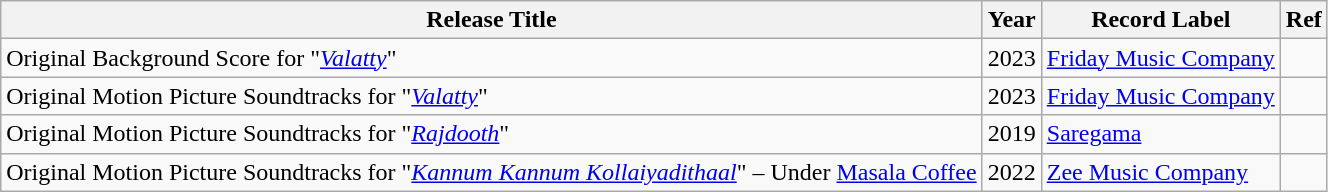<table class="wikitable">
<tr>
<th>Release Title</th>
<th>Year</th>
<th>Record Label</th>
<th>Ref</th>
</tr>
<tr>
<td>Original Background Score for "<em><a href='#'>Valatty</a></em>"</td>
<td>2023</td>
<td><a href='#'>Friday Music Company</a></td>
<td></td>
</tr>
<tr>
<td>Original Motion Picture Soundtracks for "<em><a href='#'>Valatty</a></em>"</td>
<td>2023</td>
<td><a href='#'>Friday Music Company</a></td>
<td></td>
</tr>
<tr>
<td>Original Motion Picture Soundtracks for "<em><a href='#'>Rajdooth</a></em>"</td>
<td>2019</td>
<td><a href='#'>Saregama</a></td>
<td></td>
</tr>
<tr>
<td>Original Motion Picture Soundtracks for "<em><a href='#'>Kannum Kannum Kollaiyadithaal</a></em>" – Under <a href='#'>Masala Coffee</a></td>
<td>2022</td>
<td><a href='#'>Zee Music Company</a></td>
<td></td>
</tr>
</table>
